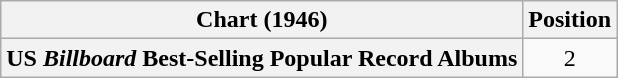<table class="wikitable sortable plainrowheaders" style="text-align:center">
<tr>
<th scope="col">Chart (1946)</th>
<th scope="col">Position</th>
</tr>
<tr>
<th scope="row">US <em>Billboard</em> Best-Selling Popular Record Albums</th>
<td>2</td>
</tr>
</table>
